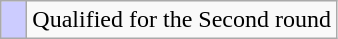<table class=wikitable>
<tr>
<td width=10px style="background-color:#ccccff;"></td>
<td>Qualified for the Second round</td>
</tr>
</table>
